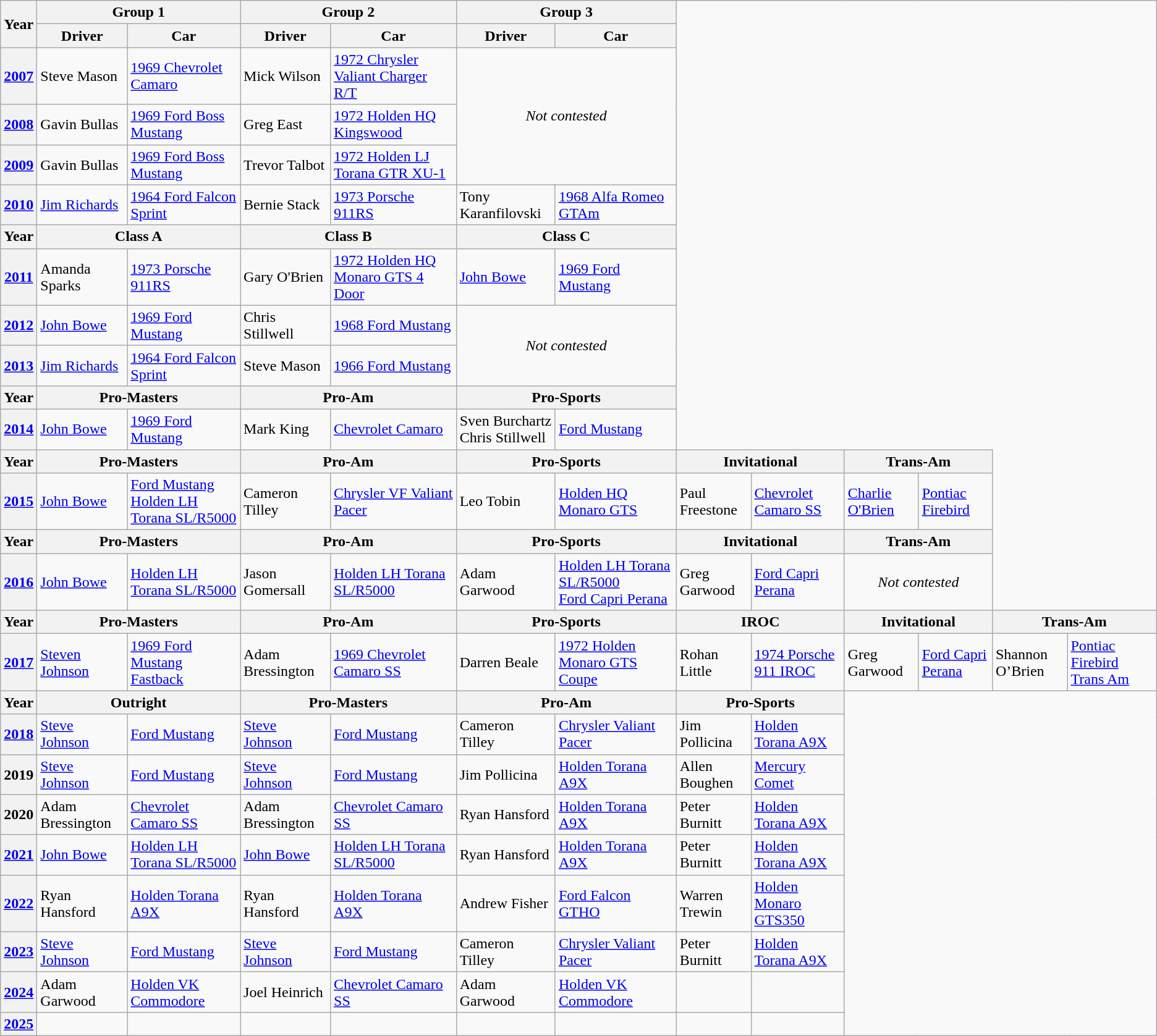<table class="wikitable">
<tr>
<th rowspan="2">Year</th>
<th colspan="2">Group 1</th>
<th colspan="2">Group 2</th>
<th colspan="2">Group 3</th>
</tr>
<tr>
<th>Driver</th>
<th>Car</th>
<th>Driver</th>
<th>Car</th>
<th>Driver</th>
<th>Car</th>
</tr>
<tr>
<th><a href='#'>2007</a></th>
<td>Steve Mason</td>
<td><a href='#'>1969 Chevrolet Camaro</a></td>
<td>Mick Wilson</td>
<td><a href='#'>1972 Chrysler Valiant Charger R/T</a></td>
<td colspan="2" rowspan="3" style="text-align:center"><em>Not contested</em></td>
</tr>
<tr>
<th><a href='#'>2008</a></th>
<td>Gavin Bullas</td>
<td><a href='#'>1969 Ford Boss Mustang</a></td>
<td>Greg East</td>
<td><a href='#'>1972 Holden HQ Kingswood</a></td>
</tr>
<tr>
<th><a href='#'>2009</a></th>
<td>Gavin Bullas</td>
<td><a href='#'>1969 Ford Boss Mustang</a></td>
<td>Trevor Talbot</td>
<td><a href='#'>1972 Holden LJ Torana GTR XU-1</a></td>
</tr>
<tr>
<th><a href='#'>2010</a></th>
<td><a href='#'>Jim Richards</a></td>
<td><a href='#'>1964 Ford Falcon Sprint</a></td>
<td>Bernie Stack</td>
<td><a href='#'>1973 Porsche 911RS</a></td>
<td>Tony Karanfilovski</td>
<td><a href='#'>1968 Alfa Romeo GTAm</a></td>
</tr>
<tr>
<th>Year</th>
<th colspan="2">Class A</th>
<th colspan="2">Class B</th>
<th colspan="2">Class C</th>
</tr>
<tr>
<th><a href='#'>2011</a></th>
<td>Amanda Sparks</td>
<td><a href='#'>1973 Porsche 911RS</a></td>
<td>Gary O'Brien</td>
<td><a href='#'>1972 Holden HQ Monaro GTS 4 Door</a></td>
<td><a href='#'>John Bowe</a></td>
<td><a href='#'>1969 Ford Mustang</a></td>
</tr>
<tr>
<th><a href='#'>2012</a></th>
<td><a href='#'>John Bowe</a></td>
<td><a href='#'>1969 Ford Mustang</a></td>
<td>Chris Stillwell</td>
<td><a href='#'>1968 Ford Mustang</a></td>
<td colspan="2" rowspan="2" style="text-align:center"><em>Not contested</em></td>
</tr>
<tr>
<th><a href='#'>2013</a></th>
<td><a href='#'>Jim Richards</a></td>
<td><a href='#'>1964 Ford Falcon Sprint</a></td>
<td>Steve Mason</td>
<td><a href='#'>1966 Ford Mustang</a></td>
</tr>
<tr>
<th>Year</th>
<th colspan="2">Pro-Masters</th>
<th colspan="2">Pro-Am</th>
<th colspan="2">Pro-Sports</th>
</tr>
<tr>
<th><a href='#'>2014</a></th>
<td><a href='#'>John Bowe</a></td>
<td><a href='#'>1969 Ford Mustang</a></td>
<td>Mark King</td>
<td><a href='#'>Chevrolet Camaro</a></td>
<td>Sven Burchartz<br> Chris Stillwell</td>
<td><a href='#'>Ford Mustang</a></td>
</tr>
<tr>
<th>Year</th>
<th colspan="2">Pro-Masters</th>
<th colspan="2">Pro-Am</th>
<th colspan="2">Pro-Sports</th>
<th colspan="2">Invitational</th>
<th colspan="2">Trans-Am</th>
</tr>
<tr>
<th><a href='#'>2015</a></th>
<td><a href='#'>John Bowe</a></td>
<td><a href='#'>Ford Mustang</a> <br> <a href='#'>Holden LH Torana SL/R5000</a></td>
<td>Cameron Tilley</td>
<td><a href='#'>Chrysler VF Valiant Pacer</a></td>
<td>Leo Tobin</td>
<td><a href='#'>Holden HQ Monaro GTS</a></td>
<td>Paul Freestone</td>
<td><a href='#'>Chevrolet Camaro SS</a></td>
<td><a href='#'>Charlie O'Brien</a></td>
<td><a href='#'>Pontiac Firebird</a></td>
</tr>
<tr>
<th>Year</th>
<th colspan="2">Pro-Masters</th>
<th colspan="2">Pro-Am</th>
<th colspan="2">Pro-Sports</th>
<th colspan="2">Invitational</th>
<th colspan="2">Trans-Am</th>
</tr>
<tr>
<th><a href='#'>2016</a></th>
<td><a href='#'>John Bowe</a></td>
<td><a href='#'>Holden LH Torana SL/R5000</a></td>
<td>Jason Gomersall</td>
<td><a href='#'>Holden LH Torana SL/R5000</a></td>
<td>Adam Garwood</td>
<td><a href='#'>Holden LH Torana SL/R5000</a><br> <a href='#'>Ford Capri Perana</a></td>
<td>Greg Garwood</td>
<td><a href='#'>Ford Capri Perana</a></td>
<td colspan="2" style="text-align:center"><em>Not contested</em></td>
</tr>
<tr>
<th>Year</th>
<th colspan="2">Pro-Masters</th>
<th colspan="2">Pro-Am</th>
<th colspan="2">Pro-Sports</th>
<th colspan="2">IROC</th>
<th colspan="2">Invitational</th>
<th colspan="2">Trans-Am</th>
</tr>
<tr>
<th><a href='#'>2017</a></th>
<td><a href='#'>Steven Johnson</a></td>
<td><a href='#'>1969 Ford Mustang Fastback</a></td>
<td>Adam Bressington</td>
<td><a href='#'>1969 Chevrolet Camaro SS</a></td>
<td>Darren Beale</td>
<td><a href='#'>1972 Holden Monaro GTS Coupe</a></td>
<td>Rohan Little</td>
<td><a href='#'>1974 Porsche 911 IROC</a></td>
<td>Greg Garwood</td>
<td><a href='#'>Ford Capri Perana</a></td>
<td>Shannon O’Brien</td>
<td><a href='#'>Pontiac Firebird Trans Am</a></td>
</tr>
<tr>
<th>Year</th>
<th colspan="2">Outright</th>
<th colspan="2">Pro-Masters</th>
<th colspan="2">Pro-Am</th>
<th colspan="2">Pro-Sports</th>
</tr>
<tr>
<th><a href='#'>2018</a></th>
<td><a href='#'>Steve Johnson</a></td>
<td><a href='#'>Ford Mustang</a></td>
<td><a href='#'>Steve Johnson</a></td>
<td><a href='#'>Ford Mustang</a></td>
<td>Cameron Tilley</td>
<td><a href='#'>Chrysler Valiant Pacer</a></td>
<td>Jim Pollicina</td>
<td><a href='#'>Holden Torana A9X</a></td>
</tr>
<tr>
<th>2019</th>
<td><a href='#'>Steve Johnson</a></td>
<td><a href='#'>Ford Mustang</a></td>
<td><a href='#'>Steve Johnson</a></td>
<td><a href='#'>Ford Mustang</a></td>
<td>Jim Pollicina</td>
<td><a href='#'>Holden Torana A9X</a></td>
<td>Allen Boughen</td>
<td><a href='#'>Mercury Comet</a></td>
</tr>
<tr>
<th>2020</th>
<td>Adam Bressington</td>
<td><a href='#'>Chevrolet Camaro SS</a></td>
<td>Adam Bressington</td>
<td><a href='#'>Chevrolet Camaro SS</a></td>
<td>Ryan Hansford</td>
<td><a href='#'>Holden Torana A9X</a></td>
<td>Peter Burnitt</td>
<td><a href='#'>Holden Torana A9X</a></td>
</tr>
<tr>
<th><a href='#'>2021</a></th>
<td><a href='#'>John Bowe</a></td>
<td><a href='#'>Holden LH Torana SL/R5000</a></td>
<td><a href='#'>John Bowe</a></td>
<td><a href='#'>Holden LH Torana SL/R5000</a></td>
<td>Ryan Hansford</td>
<td><a href='#'>Holden Torana A9X</a></td>
<td>Peter Burnitt</td>
<td><a href='#'>Holden Torana A9X</a></td>
</tr>
<tr>
<th><a href='#'>2022</a></th>
<td>Ryan Hansford</td>
<td><a href='#'>Holden Torana A9X</a></td>
<td>Ryan Hansford</td>
<td><a href='#'>Holden Torana A9X</a></td>
<td>Andrew Fisher</td>
<td><a href='#'>Ford Falcon GTHO</a></td>
<td>Warren Trewin</td>
<td><a href='#'>Holden Monaro GTS350</a></td>
</tr>
<tr>
<th><a href='#'>2023</a></th>
<td><a href='#'>Steve Johnson</a></td>
<td><a href='#'>Ford Mustang</a></td>
<td><a href='#'>Steve Johnson</a></td>
<td><a href='#'>Ford Mustang</a></td>
<td>Cameron Tilley</td>
<td><a href='#'>Chrysler Valiant Pacer</a></td>
<td>Peter Burnitt</td>
<td><a href='#'>Holden Torana A9X</a></td>
</tr>
<tr>
<th><a href='#'>2024</a></th>
<td>Adam Garwood</td>
<td><a href='#'>Holden VK Commodore</a></td>
<td>Joel Heinrich</td>
<td><a href='#'>Chevrolet Camaro SS</a></td>
<td>Adam Garwood</td>
<td><a href='#'>Holden VK Commodore</a></td>
<td></td>
<td></td>
</tr>
<tr>
<th><a href='#'>2025</a></th>
<td></td>
<td></td>
<td></td>
<td></td>
<td></td>
<td></td>
<td></td>
<td></td>
</tr>
</table>
